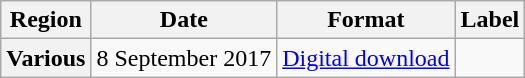<table class="wikitable plainrowheaders">
<tr>
<th>Region</th>
<th>Date</th>
<th>Format</th>
<th>Label</th>
</tr>
<tr>
<th scope="row">Various</th>
<td>8 September 2017</td>
<td><a href='#'>Digital download</a></td>
<td></td>
</tr>
</table>
